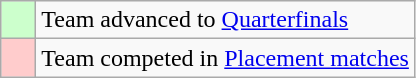<table class="wikitable">
<tr>
<td style="background: #ccffcc;">    </td>
<td>Team advanced to <a href='#'>Quarterfinals</a></td>
</tr>
<tr>
<td style="background: #ffcccc;">    </td>
<td>Team competed in <a href='#'>Placement matches</a></td>
</tr>
</table>
